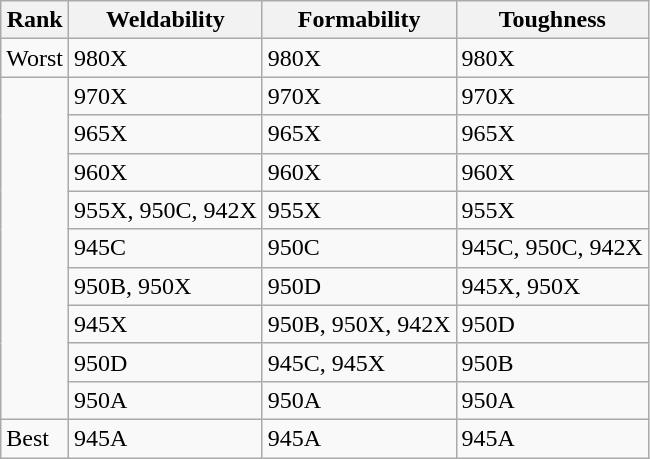<table class="wikitable" border="1">
<tr>
<th>Rank</th>
<th>Weldability</th>
<th>Formability</th>
<th>Toughness</th>
</tr>
<tr>
<td>Worst</td>
<td>980X</td>
<td>980X</td>
<td>980X</td>
</tr>
<tr>
<td rowspan="9"></td>
<td>970X</td>
<td>970X</td>
<td>970X</td>
</tr>
<tr>
<td>965X</td>
<td>965X</td>
<td>965X</td>
</tr>
<tr>
<td>960X</td>
<td>960X</td>
<td>960X</td>
</tr>
<tr>
<td>955X, 950C, 942X</td>
<td>955X</td>
<td>955X</td>
</tr>
<tr>
<td>945C</td>
<td>950C</td>
<td>945C, 950C, 942X</td>
</tr>
<tr>
<td>950B, 950X</td>
<td>950D</td>
<td>945X, 950X</td>
</tr>
<tr>
<td>945X</td>
<td>950B, 950X, 942X</td>
<td>950D</td>
</tr>
<tr>
<td>950D</td>
<td>945C, 945X</td>
<td>950B</td>
</tr>
<tr>
<td>950A</td>
<td>950A</td>
<td>950A</td>
</tr>
<tr>
<td>Best</td>
<td>945A</td>
<td>945A</td>
<td>945A</td>
</tr>
</table>
